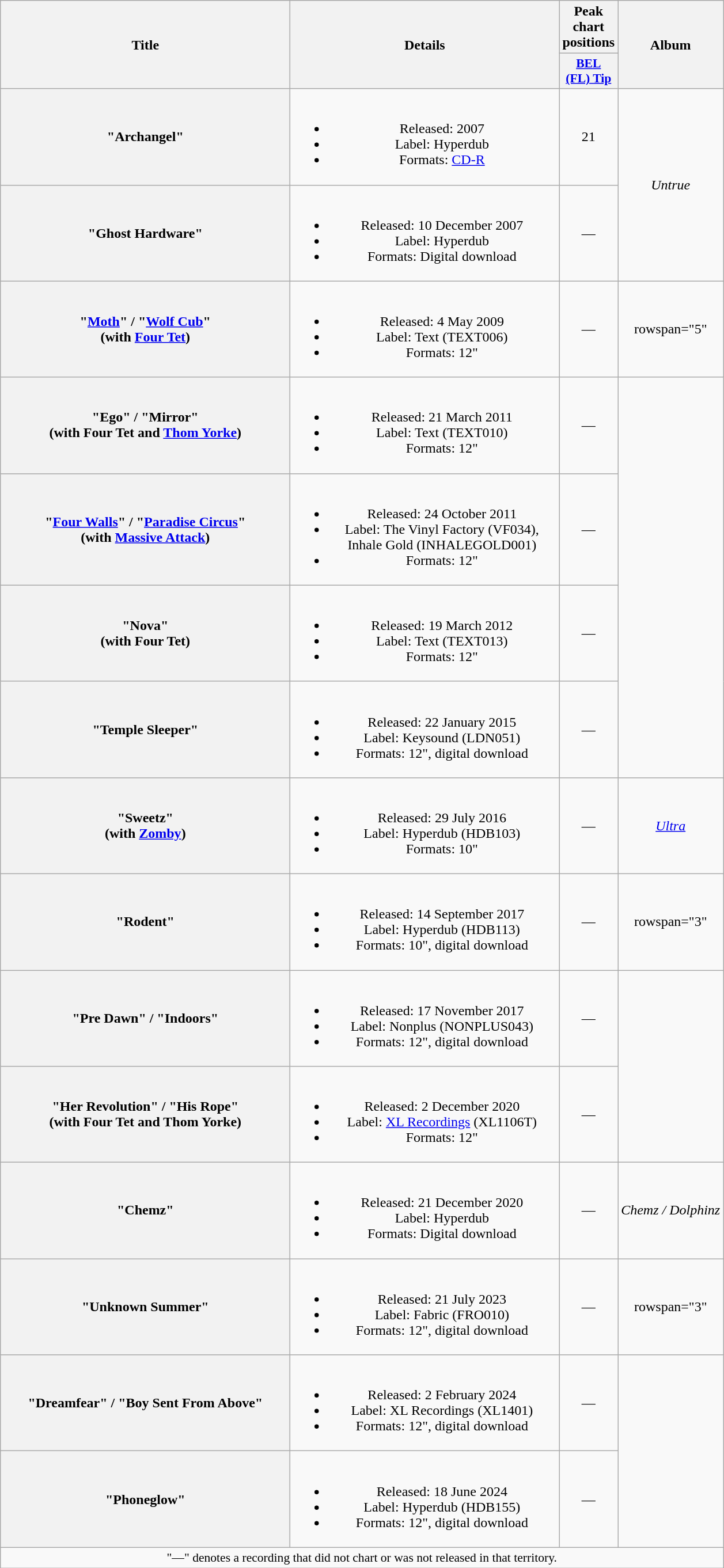<table class="wikitable plainrowheaders" style="text-align:center;" border="1">
<tr>
<th scope="col" rowspan="2" style="width:20.5em;">Title</th>
<th scope="col" rowspan="2" style="width:19em;">Details</th>
<th colspan="1" scope="col">Peak chart positions</th>
<th rowspan="2" scope="col">Album</th>
</tr>
<tr>
<th scope="col" style="width:2.5em;font-size:90%;"><a href='#'>BEL<br>(FL) Tip</a><br></th>
</tr>
<tr>
<th scope="row">"Archangel"</th>
<td><br><ul><li>Released: 2007</li><li>Label: Hyperdub</li><li>Formats: <a href='#'>CD-R</a></li></ul></td>
<td>21</td>
<td rowspan="2"><em>Untrue</em></td>
</tr>
<tr>
<th scope="row">"Ghost Hardware"</th>
<td><br><ul><li>Released: 10 December 2007</li><li>Label: Hyperdub</li><li>Formats: Digital download</li></ul></td>
<td>—</td>
</tr>
<tr>
<th scope="row">"<a href='#'>Moth</a>" / "<a href='#'>Wolf Cub</a>"<br><span>(with <a href='#'>Four Tet</a>)</span></th>
<td><br><ul><li>Released: 4 May 2009</li><li>Label: Text <span>(TEXT006)</span></li><li>Formats: 12"</li></ul></td>
<td>—</td>
<td>rowspan="5" </td>
</tr>
<tr>
<th scope="row">"Ego" / "Mirror"<br><span>(with Four Tet and <a href='#'>Thom Yorke</a>)</span></th>
<td><br><ul><li>Released: 21 March 2011</li><li>Label: Text <span>(TEXT010)</span></li><li>Formats: 12"</li></ul></td>
<td>—</td>
</tr>
<tr>
<th scope="row">"<a href='#'>Four Walls</a>" / "<a href='#'>Paradise Circus</a>"<br><span>(with <a href='#'>Massive Attack</a>)</span></th>
<td><br><ul><li>Released: 24 October 2011</li><li>Label: The Vinyl Factory <span>(VF034)</span>, Inhale Gold <span>(INHALEGOLD001)</span></li><li>Formats: 12"</li></ul></td>
<td>—</td>
</tr>
<tr>
<th scope="row">"Nova"<br><span>(with Four Tet)</span></th>
<td><br><ul><li>Released: 19 March 2012</li><li>Label: Text <span>(TEXT013)</span></li><li>Formats: 12"</li></ul></td>
<td>—</td>
</tr>
<tr>
<th scope="row">"Temple Sleeper"</th>
<td><br><ul><li>Released: 22 January 2015</li><li>Label: Keysound <span>(LDN051)</span></li><li>Formats: 12", digital download</li></ul></td>
<td>—</td>
</tr>
<tr>
<th scope="row">"Sweetz"<br><span>(with <a href='#'>Zomby</a>)</span></th>
<td><br><ul><li>Released: 29 July 2016</li><li>Label: Hyperdub <span>(HDB103)</span></li><li>Formats: 10"</li></ul></td>
<td>—</td>
<td><em><a href='#'>Ultra</a></em></td>
</tr>
<tr>
<th scope="row">"Rodent"</th>
<td><br><ul><li>Released: 14 September 2017</li><li>Label: Hyperdub <span>(HDB113)</span></li><li>Formats: 10", digital download</li></ul></td>
<td>—</td>
<td>rowspan="3" </td>
</tr>
<tr>
<th scope="row">"Pre Dawn" / "Indoors"</th>
<td><br><ul><li>Released: 17 November 2017</li><li>Label: Nonplus <span>(NONPLUS043)</span></li><li>Formats: 12", digital download</li></ul></td>
<td>—</td>
</tr>
<tr>
<th scope="row">"Her Revolution" / "His Rope"<br><span>(with Four Tet and Thom Yorke)</span></th>
<td><br><ul><li>Released: 2 December 2020</li><li>Label: <a href='#'>XL Recordings</a> <span>(XL1106T)</span></li><li>Formats: 12"</li></ul></td>
<td>—</td>
</tr>
<tr>
<th scope="row">"Chemz"</th>
<td><br><ul><li>Released: 21 December 2020</li><li>Label: Hyperdub</li><li>Formats: Digital download</li></ul></td>
<td>—</td>
<td><em>Chemz / Dolphinz</em></td>
</tr>
<tr>
<th scope="row">"Unknown Summer"</th>
<td><br><ul><li>Released: 21 July 2023</li><li>Label: Fabric <span>(FRO010)</span></li><li>Formats: 12", digital download</li></ul></td>
<td>—</td>
<td>rowspan="3" </td>
</tr>
<tr>
<th scope="row">"Dreamfear" / "Boy Sent From Above"</th>
<td><br><ul><li>Released: 2 February 2024</li><li>Label: XL Recordings <span>(XL1401)</span></li><li>Formats: 12", digital download</li></ul></td>
<td>—</td>
</tr>
<tr>
<th scope="row">"Phoneglow"</th>
<td><br><ul><li>Released: 18 June 2024</li><li>Label: Hyperdub <span>(HDB155)</span></li><li>Formats: 12", digital download</li></ul></td>
<td>—</td>
</tr>
<tr>
<td colspan="4" style="font-size:90%">"—" denotes a recording that did not chart or was not released in that territory.</td>
</tr>
</table>
